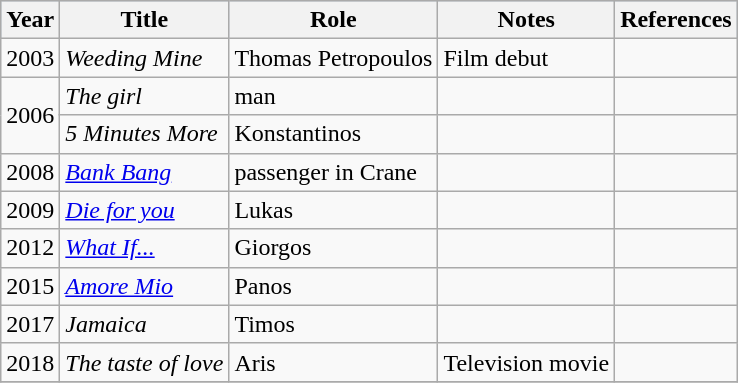<table class="wikitable">
<tr style="background:#b0c4de; text-align:center;">
<th>Year</th>
<th>Title</th>
<th>Role</th>
<th>Notes</th>
<th>References</th>
</tr>
<tr>
<td>2003</td>
<td><em>Weeding Mine</em></td>
<td>Thomas Petropoulos</td>
<td>Film debut</td>
<td></td>
</tr>
<tr>
<td rowspan="2">2006</td>
<td><em>The girl</em></td>
<td>man</td>
<td></td>
<td></td>
</tr>
<tr>
<td><em>5 Minutes More</em></td>
<td>Konstantinos</td>
<td></td>
<td></td>
</tr>
<tr>
<td>2008</td>
<td><em><a href='#'>Bank Bang</a></em></td>
<td>passenger in Crane</td>
<td></td>
<td></td>
</tr>
<tr>
<td>2009</td>
<td><em><a href='#'>Die for you</a></em></td>
<td>Lukas</td>
<td></td>
<td></td>
</tr>
<tr>
<td>2012</td>
<td><em><a href='#'>What If...</a></em></td>
<td>Giorgos</td>
<td></td>
<td></td>
</tr>
<tr>
<td>2015</td>
<td><em><a href='#'>Amore Mio</a></em></td>
<td>Panos</td>
<td></td>
<td></td>
</tr>
<tr>
<td>2017</td>
<td><em>Jamaica</em></td>
<td>Timos</td>
<td></td>
<td></td>
</tr>
<tr>
<td>2018</td>
<td><em>The taste of love</em></td>
<td>Aris</td>
<td>Television movie</td>
<td></td>
</tr>
<tr>
</tr>
</table>
